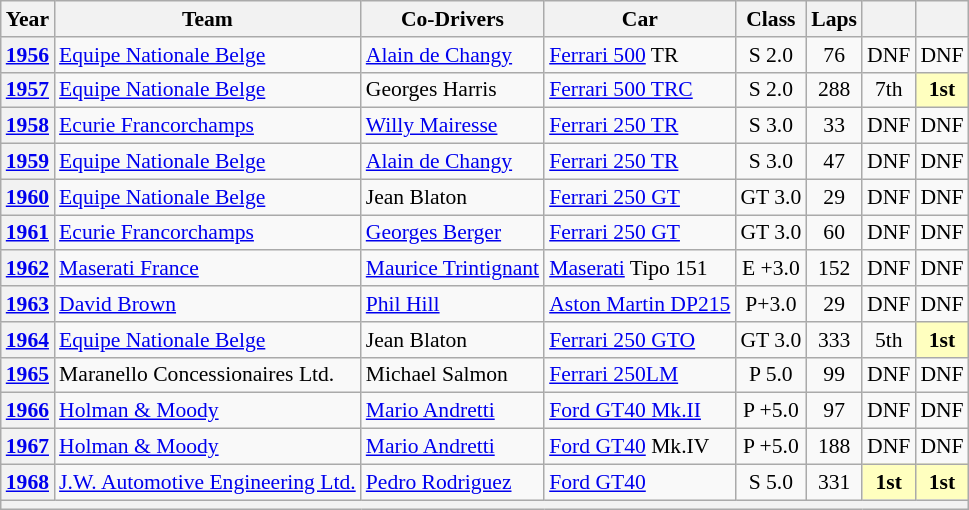<table class="wikitable" style="text-align:center; font-size:90%">
<tr>
<th>Year</th>
<th>Team</th>
<th>Co-Drivers</th>
<th>Car</th>
<th>Class</th>
<th>Laps</th>
<th></th>
<th></th>
</tr>
<tr>
<th><a href='#'>1956</a></th>
<td align="left"> <a href='#'>Equipe Nationale Belge</a></td>
<td align="left"> <a href='#'>Alain de Changy</a></td>
<td align="left"><a href='#'>Ferrari 500</a> TR</td>
<td>S 2.0</td>
<td>76</td>
<td>DNF</td>
<td>DNF</td>
</tr>
<tr>
<th><a href='#'>1957</a></th>
<td align="left"> <a href='#'>Equipe Nationale Belge</a></td>
<td align="left"> Georges Harris</td>
<td align="left"><a href='#'>Ferrari 500 TRC</a></td>
<td>S 2.0</td>
<td>288</td>
<td>7th</td>
<td style="background:#FFFFBF;"><strong>1st</strong></td>
</tr>
<tr>
<th><a href='#'>1958</a></th>
<td align="left"> <a href='#'>Ecurie Francorchamps</a></td>
<td align="left"> <a href='#'>Willy Mairesse</a></td>
<td align="left"><a href='#'>Ferrari 250 TR</a></td>
<td>S 3.0</td>
<td>33</td>
<td>DNF</td>
<td>DNF</td>
</tr>
<tr>
<th><a href='#'>1959</a></th>
<td align="left"> <a href='#'>Equipe Nationale Belge</a></td>
<td align="left"> <a href='#'>Alain de Changy</a></td>
<td align="left"><a href='#'>Ferrari 250 TR</a></td>
<td>S 3.0</td>
<td>47</td>
<td>DNF</td>
<td>DNF</td>
</tr>
<tr>
<th><a href='#'>1960</a></th>
<td align="left"> <a href='#'>Equipe Nationale Belge</a></td>
<td align="left"> Jean Blaton</td>
<td align="left"><a href='#'>Ferrari 250 GT</a></td>
<td>GT 3.0</td>
<td>29</td>
<td>DNF</td>
<td>DNF</td>
</tr>
<tr>
<th><a href='#'>1961</a></th>
<td align="left"> <a href='#'>Ecurie Francorchamps</a></td>
<td align="left"> <a href='#'>Georges Berger</a></td>
<td align="left"><a href='#'>Ferrari 250 GT</a></td>
<td>GT 3.0</td>
<td>60</td>
<td>DNF</td>
<td>DNF</td>
</tr>
<tr>
<th><a href='#'>1962</a></th>
<td align="left"> <a href='#'>Maserati France</a></td>
<td align="left"> <a href='#'>Maurice Trintignant</a></td>
<td align="left"><a href='#'>Maserati</a> Tipo 151</td>
<td>E +3.0</td>
<td>152</td>
<td>DNF</td>
<td>DNF</td>
</tr>
<tr>
<th><a href='#'>1963</a></th>
<td align="left"> <a href='#'>David Brown</a></td>
<td align="left"> <a href='#'>Phil Hill</a></td>
<td align="left"><a href='#'>Aston Martin DP215</a></td>
<td>P+3.0</td>
<td>29</td>
<td>DNF</td>
<td>DNF</td>
</tr>
<tr>
<th><a href='#'>1964</a></th>
<td align="left"> <a href='#'>Equipe Nationale Belge</a></td>
<td align="left"> Jean Blaton</td>
<td align="left"><a href='#'>Ferrari 250 GTO</a></td>
<td>GT 3.0</td>
<td>333</td>
<td>5th</td>
<td style="background:#FFFFBF;"><strong>1st</strong></td>
</tr>
<tr>
<th><a href='#'>1965</a></th>
<td align="left"> Maranello Concessionaires Ltd.</td>
<td align="left"> Michael Salmon</td>
<td align="left"><a href='#'>Ferrari 250LM</a></td>
<td>P 5.0</td>
<td>99</td>
<td>DNF</td>
<td>DNF</td>
</tr>
<tr>
<th><a href='#'>1966</a></th>
<td align="left"> <a href='#'>Holman & Moody</a></td>
<td align="left"> <a href='#'>Mario Andretti</a></td>
<td align="left"><a href='#'>Ford GT40 Mk.II</a></td>
<td>P +5.0</td>
<td>97</td>
<td>DNF</td>
<td>DNF</td>
</tr>
<tr>
<th><a href='#'>1967</a></th>
<td align="left"> <a href='#'>Holman & Moody</a></td>
<td align="left"> <a href='#'>Mario Andretti</a></td>
<td align="left"><a href='#'>Ford GT40</a> Mk.IV</td>
<td>P +5.0</td>
<td>188</td>
<td>DNF</td>
<td>DNF</td>
</tr>
<tr>
<th><a href='#'>1968</a></th>
<td align="left"> <a href='#'>J.W. Automotive Engineering Ltd.</a></td>
<td align="left"> <a href='#'>Pedro Rodriguez</a></td>
<td align="left"><a href='#'>Ford GT40</a></td>
<td>S 5.0</td>
<td>331</td>
<td style="background:#FFFFBF;"><strong>1st</strong></td>
<td style="background:#FFFFBF;"><strong>1st</strong></td>
</tr>
<tr>
<th colspan="8"></th>
</tr>
</table>
